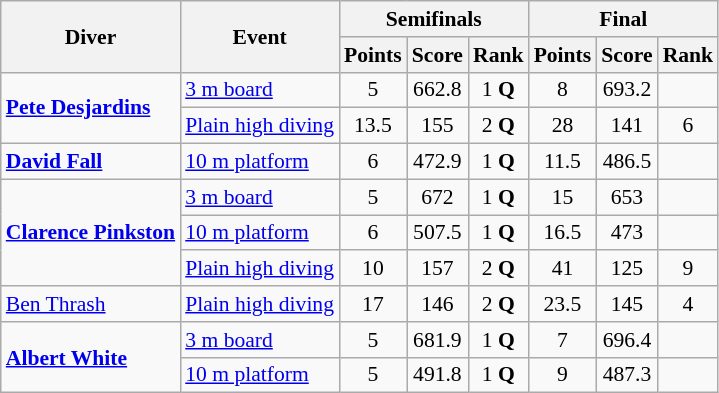<table class=wikitable style="font-size:90%">
<tr>
<th rowspan=2>Diver</th>
<th rowspan=2>Event</th>
<th colspan=3>Semifinals</th>
<th colspan=3>Final</th>
</tr>
<tr>
<th>Points</th>
<th>Score</th>
<th>Rank</th>
<th>Points</th>
<th>Score</th>
<th>Rank</th>
</tr>
<tr>
<td rowspan=2><strong><a href='#'>Pete Desjardins</a></strong></td>
<td><a href='#'>3 m board</a></td>
<td align=center>5</td>
<td align=center>662.8</td>
<td align=center>1 <strong>Q</strong></td>
<td align=center>8</td>
<td align=center>693.2</td>
<td align=center></td>
</tr>
<tr>
<td><a href='#'>Plain high diving</a></td>
<td align=center>13.5</td>
<td align=center>155</td>
<td align=center>2 <strong>Q</strong></td>
<td align=center>28</td>
<td align=center>141</td>
<td align=center>6</td>
</tr>
<tr>
<td><strong><a href='#'>David Fall</a></strong></td>
<td><a href='#'>10 m platform</a></td>
<td align=center>6</td>
<td align=center>472.9</td>
<td align=center>1 <strong>Q</strong></td>
<td align=center>11.5</td>
<td align=center>486.5</td>
<td align=center></td>
</tr>
<tr>
<td rowspan=3><strong><a href='#'>Clarence Pinkston</a></strong></td>
<td><a href='#'>3 m board</a></td>
<td align=center>5</td>
<td align=center>672</td>
<td align=center>1 <strong>Q</strong></td>
<td align=center>15</td>
<td align=center>653</td>
<td align=center></td>
</tr>
<tr>
<td><a href='#'>10 m platform</a></td>
<td align=center>6</td>
<td align=center>507.5</td>
<td align=center>1 <strong>Q</strong></td>
<td align=center>16.5</td>
<td align=center>473</td>
<td align=center></td>
</tr>
<tr>
<td><a href='#'>Plain high diving</a></td>
<td align=center>10</td>
<td align=center>157</td>
<td align=center>2 <strong>Q</strong></td>
<td align=center>41</td>
<td align=center>125</td>
<td align=center>9</td>
</tr>
<tr>
<td><a href='#'>Ben Thrash</a></td>
<td><a href='#'>Plain high diving</a></td>
<td align=center>17</td>
<td align=center>146</td>
<td align=center>2 <strong>Q</strong></td>
<td align=center>23.5</td>
<td align=center>145</td>
<td align=center>4</td>
</tr>
<tr>
<td rowspan=2><strong><a href='#'>Albert White</a></strong></td>
<td><a href='#'>3 m board</a></td>
<td align=center>5</td>
<td align=center>681.9</td>
<td align=center>1 <strong>Q</strong></td>
<td align=center>7</td>
<td align=center>696.4</td>
<td align=center></td>
</tr>
<tr>
<td><a href='#'>10 m platform</a></td>
<td align=center>5</td>
<td align=center>491.8</td>
<td align=center>1 <strong>Q</strong></td>
<td align=center>9</td>
<td align=center>487.3</td>
<td align=center></td>
</tr>
</table>
